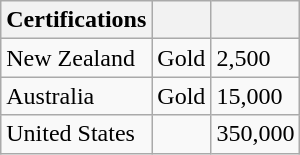<table class="wikitable">
<tr>
<th>Certifications</th>
<th></th>
<th></th>
</tr>
<tr>
<td>New Zealand</td>
<td>Gold</td>
<td>2,500</td>
</tr>
<tr>
<td>Australia</td>
<td>Gold</td>
<td>15,000</td>
</tr>
<tr>
<td>United States</td>
<td></td>
<td>350,000</td>
</tr>
</table>
